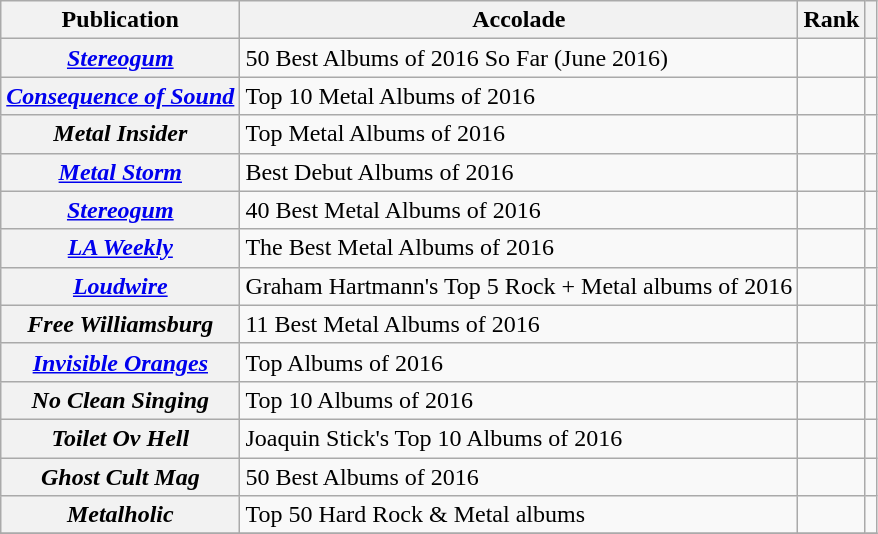<table class="sortable wikitable plainrowheaders">
<tr>
<th scope="col">Publication</th>
<th scope="col">Accolade</th>
<th scope="col">Rank</th>
<th scope="col" class="unsortable"></th>
</tr>
<tr>
<th scope="row"><em><a href='#'>Stereogum</a></em></th>
<td>50 Best Albums of 2016 So Far (June 2016)</td>
<td></td>
<td></td>
</tr>
<tr>
<th scope="row"><em><a href='#'>Consequence of Sound</a></em></th>
<td>Top 10 Metal Albums of 2016</td>
<td></td>
<td></td>
</tr>
<tr>
<th scope="row"><em>Metal Insider</em></th>
<td>Top Metal Albums of 2016</td>
<td></td>
<td></td>
</tr>
<tr>
<th scope="row"><em><a href='#'>Metal Storm</a></em></th>
<td>Best Debut Albums of 2016</td>
<td></td>
<td></td>
</tr>
<tr>
<th scope="row"><em><a href='#'>Stereogum</a></em></th>
<td>40 Best Metal Albums of 2016</td>
<td></td>
<td></td>
</tr>
<tr>
<th scope="row"><em><a href='#'>LA Weekly</a></em></th>
<td>The Best Metal Albums of 2016</td>
<td></td>
<td></td>
</tr>
<tr>
<th scope="row"><em><a href='#'>Loudwire</a></em></th>
<td>Graham Hartmann's Top 5 Rock + Metal albums of 2016</td>
<td></td>
<td></td>
</tr>
<tr>
<th scope="row"><em>Free Williamsburg</em></th>
<td>11 Best Metal Albums of 2016</td>
<td></td>
<td></td>
</tr>
<tr>
<th scope="row"><em><a href='#'>Invisible Oranges</a></em></th>
<td>Top Albums of 2016</td>
<td></td>
<td></td>
</tr>
<tr>
<th scope="row"><em>No Clean Singing</em></th>
<td>Top 10 Albums of 2016</td>
<td></td>
<td></td>
</tr>
<tr>
<th scope="row"><em>Toilet Ov Hell</em></th>
<td>Joaquin Stick's Top 10 Albums of 2016</td>
<td></td>
<td></td>
</tr>
<tr>
<th scope="row"><em>Ghost Cult Mag</em></th>
<td>50 Best Albums of 2016</td>
<td></td>
<td></td>
</tr>
<tr>
<th scope="row"><em>Metalholic</em></th>
<td>Top 50 Hard Rock & Metal albums</td>
<td></td>
<td></td>
</tr>
<tr>
</tr>
</table>
